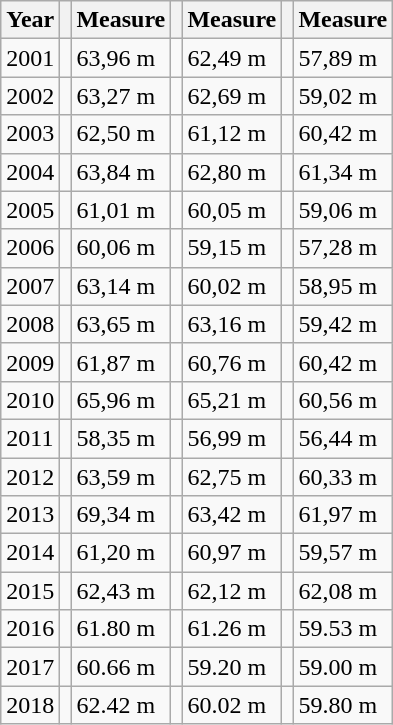<table class="wikitable">
<tr>
<th>Year</th>
<th></th>
<th>Measure</th>
<th></th>
<th>Measure</th>
<th></th>
<th>Measure</th>
</tr>
<tr>
<td>2001</td>
<td></td>
<td>63,96 m</td>
<td></td>
<td>62,49 m</td>
<td></td>
<td>57,89 m</td>
</tr>
<tr>
<td>2002</td>
<td></td>
<td>63,27 m</td>
<td></td>
<td>62,69 m</td>
<td></td>
<td>59,02 m</td>
</tr>
<tr>
<td>2003</td>
<td></td>
<td>62,50 m</td>
<td></td>
<td>61,12 m</td>
<td></td>
<td>60,42 m</td>
</tr>
<tr>
<td>2004</td>
<td></td>
<td>63,84 m</td>
<td></td>
<td>62,80 m</td>
<td></td>
<td>61,34 m</td>
</tr>
<tr>
<td>2005</td>
<td></td>
<td>61,01 m</td>
<td></td>
<td>60,05 m</td>
<td></td>
<td>59,06 m</td>
</tr>
<tr>
<td>2006</td>
<td></td>
<td>60,06 m</td>
<td></td>
<td>59,15 m</td>
<td></td>
<td>57,28 m</td>
</tr>
<tr>
<td>2007</td>
<td></td>
<td>63,14 m</td>
<td></td>
<td>60,02 m</td>
<td></td>
<td>58,95 m</td>
</tr>
<tr>
<td>2008</td>
<td></td>
<td>63,65 m</td>
<td></td>
<td>63,16 m</td>
<td></td>
<td>59,42 m</td>
</tr>
<tr>
<td>2009</td>
<td></td>
<td>61,87 m</td>
<td></td>
<td>60,76 m</td>
<td></td>
<td>60,42 m</td>
</tr>
<tr>
<td>2010</td>
<td></td>
<td>65,96 m</td>
<td></td>
<td>65,21 m</td>
<td></td>
<td>60,56 m</td>
</tr>
<tr>
<td>2011</td>
<td></td>
<td>58,35 m</td>
<td></td>
<td>56,99 m</td>
<td></td>
<td>56,44 m</td>
</tr>
<tr>
<td>2012</td>
<td></td>
<td>63,59 m</td>
<td></td>
<td>62,75 m</td>
<td></td>
<td>60,33 m</td>
</tr>
<tr>
<td>2013</td>
<td></td>
<td>69,34 m</td>
<td></td>
<td>63,42 m</td>
<td></td>
<td>61,97 m</td>
</tr>
<tr>
<td>2014</td>
<td></td>
<td>61,20 m</td>
<td></td>
<td>60,97 m</td>
<td></td>
<td>59,57 m</td>
</tr>
<tr>
<td>2015</td>
<td></td>
<td>62,43 m</td>
<td></td>
<td>62,12 m</td>
<td></td>
<td>62,08 m</td>
</tr>
<tr>
<td>2016</td>
<td></td>
<td>61.80 m</td>
<td></td>
<td>61.26 m</td>
<td></td>
<td>59.53 m</td>
</tr>
<tr>
<td>2017</td>
<td></td>
<td>60.66 m</td>
<td></td>
<td>59.20 m</td>
<td></td>
<td>59.00 m</td>
</tr>
<tr>
<td>2018</td>
<td></td>
<td>62.42 m</td>
<td></td>
<td>60.02 m</td>
<td></td>
<td>59.80 m</td>
</tr>
</table>
